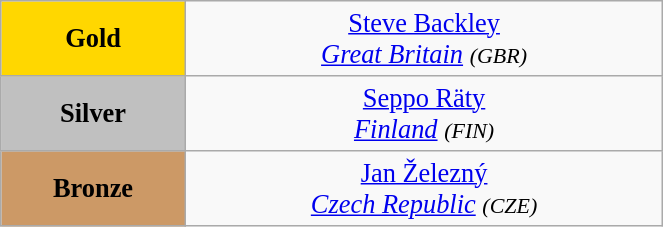<table class="wikitable" style=" text-align:center; font-size:110%;" width="35%">
<tr>
<td bgcolor="gold"><strong>Gold</strong></td>
<td> <a href='#'>Steve Backley</a><br><em><a href='#'>Great Britain</a> <small>(GBR)</small></em></td>
</tr>
<tr>
<td bgcolor="silver"><strong>Silver</strong></td>
<td> <a href='#'>Seppo Räty</a><br><em><a href='#'>Finland</a> <small>(FIN)</small></em></td>
</tr>
<tr>
<td bgcolor="CC9966"><strong>Bronze</strong></td>
<td> <a href='#'>Jan Železný</a><br><em><a href='#'>Czech Republic</a> <small>(CZE)</small></em></td>
</tr>
</table>
